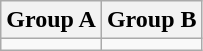<table class="wikitable">
<tr>
<th>Group A</th>
<th>Group B</th>
</tr>
<tr>
<td valign=top></td>
<td valign=top></td>
</tr>
</table>
